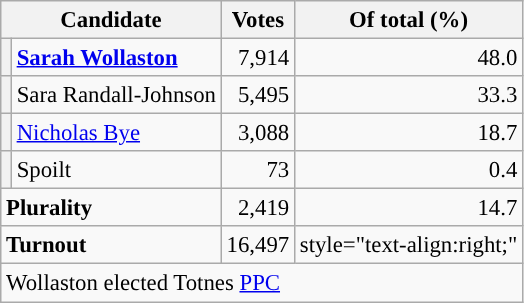<table class="wikitable" style="font-size:95%;">
<tr>
<th colspan="2">Candidate</th>
<th>Votes</th>
<th>Of total (%)</th>
</tr>
<tr>
<th style="background-color: "></th>
<td><strong><a href='#'>Sarah Wollaston</a></strong></td>
<td style="text-align:right;">7,914</td>
<td style="text-align:right;">48.0</td>
</tr>
<tr>
<th style="background-color: "></th>
<td>Sara Randall-Johnson</td>
<td style="text-align:right;">5,495</td>
<td style="text-align:right;">33.3</td>
</tr>
<tr>
<th style="background-color: "></th>
<td><a href='#'>Nicholas Bye</a></td>
<td style="text-align:right;">3,088</td>
<td style="text-align:right;">18.7</td>
</tr>
<tr>
<th style="background-color: "></th>
<td>Spoilt</td>
<td style="text-align:right;">73</td>
<td style="text-align:right;">0.4</td>
</tr>
<tr>
<td colspan="2" style="font-weight:bold;">Plurality</td>
<td style="text-align:right;">2,419</td>
<td style="text-align:right;">14.7</td>
</tr>
<tr>
<td colspan="2" style="font-weight:bold;">Turnout</td>
<td style="text-align:right;">16,497</td>
<td>style="text-align:right;"   </td>
</tr>
<tr>
<td colspan="4">Wollaston elected Totnes <a href='#'>PPC</a></td>
</tr>
</table>
